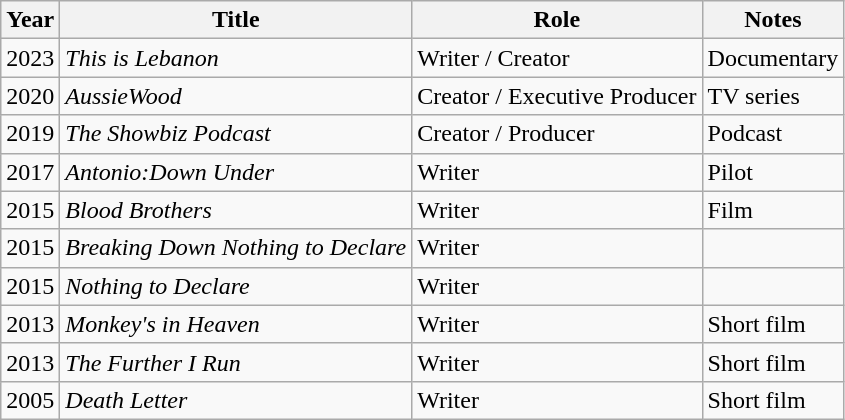<table class="wikitable">
<tr>
<th>Year</th>
<th>Title</th>
<th>Role</th>
<th>Notes</th>
</tr>
<tr>
<td>2023</td>
<td><em>This is Lebanon</em></td>
<td>Writer / Creator</td>
<td>Documentary</td>
</tr>
<tr>
<td>2020</td>
<td><em>AussieWood</em></td>
<td>Creator / Executive Producer</td>
<td>TV series</td>
</tr>
<tr>
<td>2019</td>
<td><em>The Showbiz Podcast</em></td>
<td>Creator / Producer</td>
<td>Podcast</td>
</tr>
<tr>
<td>2017</td>
<td><em>Antonio:Down Under</em></td>
<td>Writer</td>
<td>Pilot</td>
</tr>
<tr>
<td>2015</td>
<td><em>Blood Brothers</em></td>
<td>Writer</td>
<td>Film</td>
</tr>
<tr>
<td>2015</td>
<td><em>Breaking Down Nothing to Declare</em></td>
<td>Writer</td>
<td></td>
</tr>
<tr>
<td>2015</td>
<td><em>Nothing to Declare</em></td>
<td>Writer</td>
<td></td>
</tr>
<tr>
<td>2013</td>
<td><em>Monkey's in Heaven</em></td>
<td>Writer</td>
<td>Short film</td>
</tr>
<tr>
<td>2013</td>
<td><em>The Further I Run</em></td>
<td>Writer</td>
<td>Short film</td>
</tr>
<tr>
<td>2005</td>
<td><em>Death Letter</em></td>
<td>Writer</td>
<td>Short film</td>
</tr>
</table>
